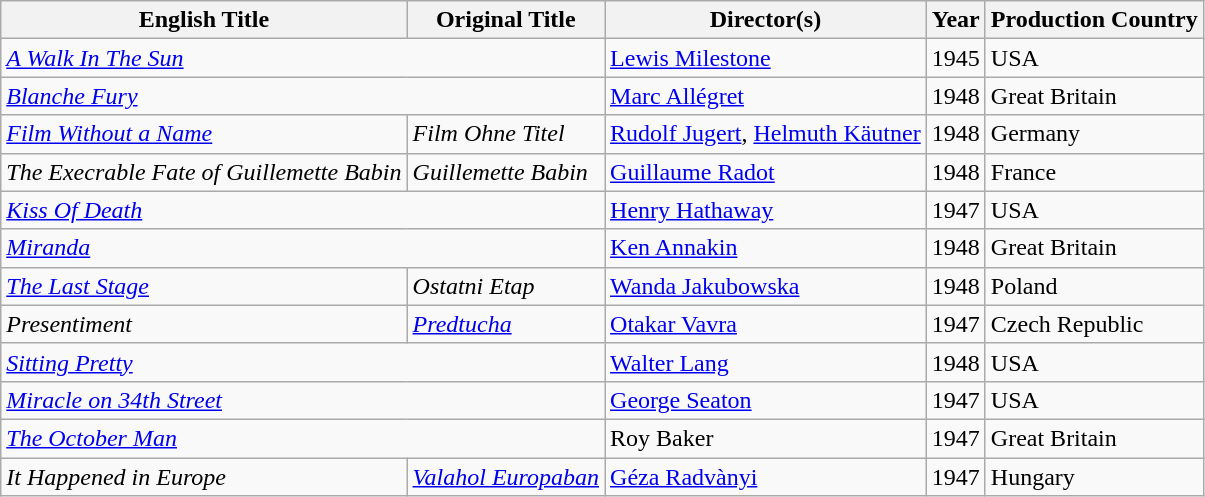<table class="wikitable sortable">
<tr>
<th>English Title</th>
<th>Original Title</th>
<th>Director(s)</th>
<th>Year</th>
<th>Production Country</th>
</tr>
<tr>
<td colspan="2"><em><a href='#'>A Walk In The Sun</a></em></td>
<td><a href='#'>Lewis Milestone</a></td>
<td>1945</td>
<td>USA</td>
</tr>
<tr>
<td colspan="2"><em><a href='#'>Blanche Fury</a></em></td>
<td><a href='#'>Marc Allégret</a></td>
<td>1948</td>
<td>Great Britain</td>
</tr>
<tr>
<td><a href='#'><em>Film Without a Name</em></a></td>
<td><em>Film Ohne Titel</em></td>
<td><a href='#'>Rudolf Jugert</a>, <a href='#'>Helmuth Käutner</a></td>
<td>1948</td>
<td>Germany</td>
</tr>
<tr>
<td><em>The Execrable Fate of Guillemette Babin</em></td>
<td><em>Guillemette Babin</em></td>
<td><a href='#'>Guillaume Radot</a></td>
<td>1948</td>
<td>France</td>
</tr>
<tr>
<td colspan="2"><em><a href='#'>Kiss Of Death</a></em></td>
<td><a href='#'>Henry Hathaway</a></td>
<td>1947</td>
<td>USA</td>
</tr>
<tr>
<td colspan="2"><em><a href='#'>Miranda</a></em></td>
<td><a href='#'>Ken Annakin</a></td>
<td>1948</td>
<td>Great Britain</td>
</tr>
<tr>
<td><a href='#'><em>The Last Stage</em></a></td>
<td><em>Ostatni Etap</em></td>
<td><a href='#'>Wanda Jakubowska</a></td>
<td>1948</td>
<td>Poland</td>
</tr>
<tr>
<td><em>Presentiment</em></td>
<td><em><a href='#'>Predtucha</a></em></td>
<td><a href='#'>Otakar Vavra</a></td>
<td>1947</td>
<td>Czech Republic</td>
</tr>
<tr>
<td colspan="2"><em><a href='#'>Sitting Pretty</a></em></td>
<td><a href='#'>Walter Lang</a></td>
<td>1948</td>
<td>USA</td>
</tr>
<tr>
<td colspan="2"><em><a href='#'>Miracle on 34th Street</a></em></td>
<td><a href='#'>George Seaton</a></td>
<td>1947</td>
<td>USA</td>
</tr>
<tr>
<td colspan="2"><em><a href='#'>The October Man</a></em></td>
<td>Roy Baker</td>
<td>1947</td>
<td>Great Britain</td>
</tr>
<tr>
<td><em>It Happened in Europe</em></td>
<td><em><a href='#'>Valahol Europaban</a></em></td>
<td><a href='#'>Géza Radvànyi</a></td>
<td>1947</td>
<td>Hungary</td>
</tr>
</table>
